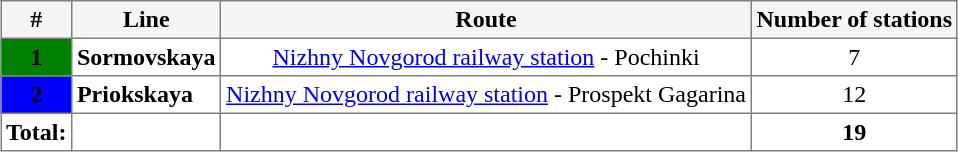<table border="1" cellpadding="3" style="margin: 0px auto 10px; border-collapse: collapse; text-align: center;">
<tr>
<th style="background: whitesmoke;">#</th>
<th style="background: whitesmoke;">Line</th>
<th style="background: whitesmoke;">Route</th>
<th style="background: whitesmoke;">Number of stations</th>
</tr>
<tr>
<td style="background:green;"><span><strong>1</strong></span></td>
<td style="text-align: left;"><strong>Sormovskaya</strong></td>
<td><a href='#'>Nizhny Novgorod railway station</a> - Pochinki</td>
<td>7</td>
</tr>
<tr>
<td style="background:blue;"><span><strong>2</strong></span></td>
<td style="text-align: left;"><strong>Priokskaya</strong></td>
<td><a href='#'>Nizhny Novgorod railway station</a> - Prospekt Gagarina</td>
<td>12</td>
</tr>
<tr>
<td style="text-align: left;"><strong>Total:</strong></td>
<td></td>
<td></td>
<td><strong>19</strong></td>
</tr>
</table>
